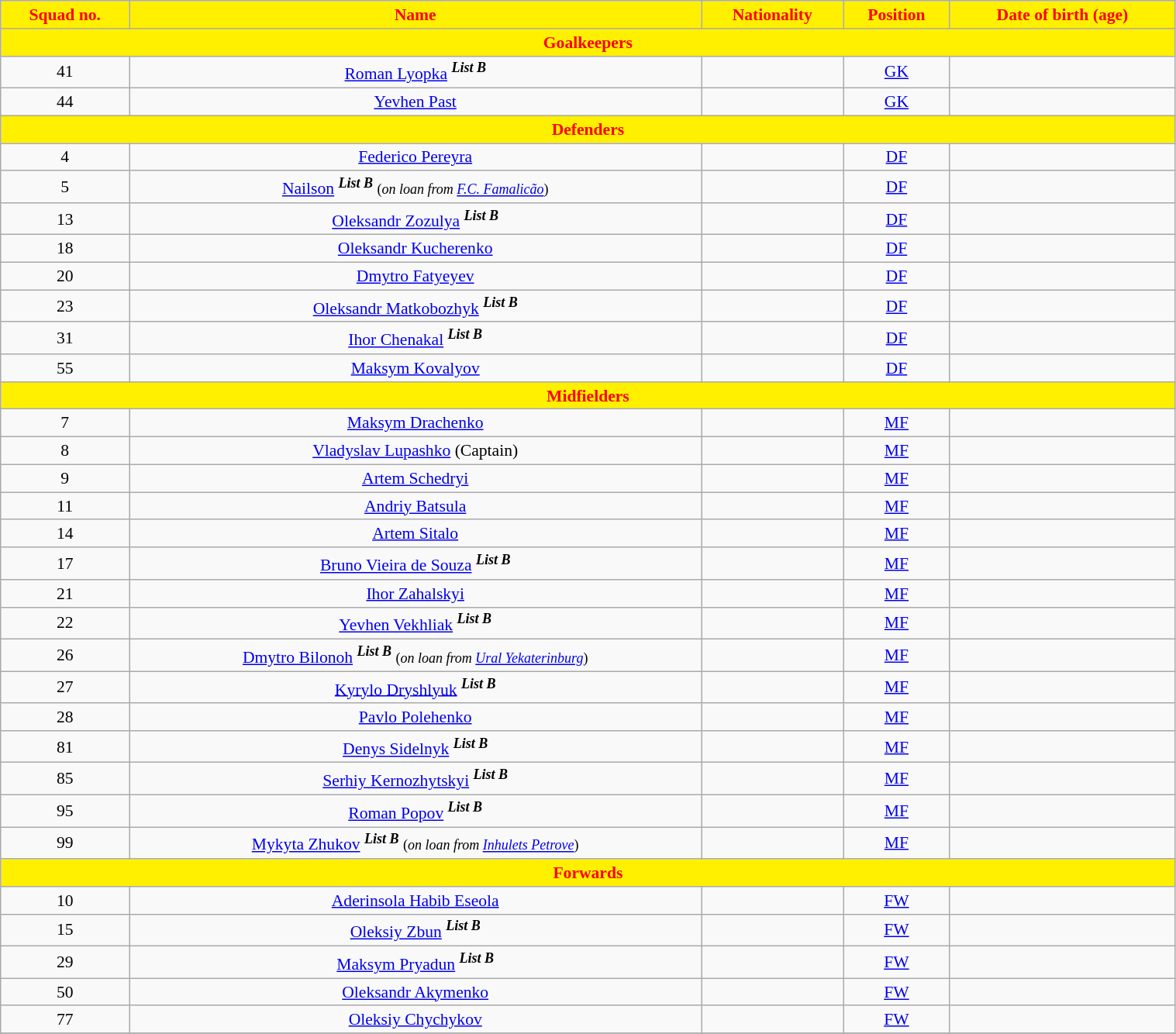<table class="wikitable" style="text-align:center; font-size:90%; width:80%">
<tr>
<th style="background:#fff000; color:red; text-align:center">Squad no.</th>
<th style="background:#fff000; color:red; text-align:center">Name</th>
<th style="background:#fff000; color:red; text-align:center">Nationality</th>
<th style="background:#fff000; color:red; text-align:center">Position</th>
<th style="background:#fff000; color:red; text-align:center">Date of birth (age)</th>
</tr>
<tr>
<th colspan="6" style="background:#fff000; color:red; text-align:center">Goalkeepers</th>
</tr>
<tr>
<td>41</td>
<td><a href='#'>Roman Lyopka</a> <sup><strong><em>List B</em></strong></sup></td>
<td></td>
<td><a href='#'>GK</a></td>
<td></td>
</tr>
<tr>
<td>44</td>
<td><a href='#'>Yevhen Past</a></td>
<td></td>
<td><a href='#'>GK</a></td>
<td></td>
</tr>
<tr>
<th colspan="6" style="background:#fff000; color:red; text-align:center">Defenders</th>
</tr>
<tr>
<td>4</td>
<td><a href='#'>Federico Pereyra</a></td>
<td></td>
<td><a href='#'>DF</a></td>
<td></td>
</tr>
<tr>
<td>5</td>
<td><a href='#'>Nailson</a> <sup><strong><em>List B</em></strong></sup>  <small> (<em>on loan from <a href='#'>F.C. Famalicão</a></em>)</small></td>
<td></td>
<td><a href='#'>DF</a></td>
<td></td>
</tr>
<tr>
<td>13</td>
<td><a href='#'>Oleksandr Zozulya</a> <sup><strong><em>List B</em></strong></sup></td>
<td></td>
<td><a href='#'>DF</a></td>
<td></td>
</tr>
<tr>
<td>18</td>
<td><a href='#'>Oleksandr Kucherenko</a></td>
<td></td>
<td><a href='#'>DF</a></td>
<td></td>
</tr>
<tr>
<td>20</td>
<td><a href='#'>Dmytro Fatyeyev</a></td>
<td></td>
<td><a href='#'>DF</a></td>
<td></td>
</tr>
<tr>
<td>23</td>
<td><a href='#'>Oleksandr Matkobozhyk</a> <sup><strong><em>List B</em></strong></sup></td>
<td></td>
<td><a href='#'>DF</a></td>
<td></td>
</tr>
<tr>
<td>31</td>
<td><a href='#'>Ihor Chenakal</a> <sup><strong><em>List B</em></strong></sup></td>
<td></td>
<td><a href='#'>DF</a></td>
<td></td>
</tr>
<tr>
<td>55</td>
<td><a href='#'>Maksym Kovalyov</a></td>
<td></td>
<td><a href='#'>DF</a></td>
<td></td>
</tr>
<tr>
<th colspan="6" style="background:#fff000; color:red; text-align:center">Midfielders</th>
</tr>
<tr>
<td>7</td>
<td><a href='#'>Maksym Drachenko</a></td>
<td></td>
<td><a href='#'>MF</a></td>
<td></td>
</tr>
<tr>
<td>8</td>
<td><a href='#'>Vladyslav Lupashko</a> (Captain)</td>
<td></td>
<td><a href='#'>MF</a></td>
<td></td>
</tr>
<tr>
<td>9</td>
<td><a href='#'>Artem Schedryi</a></td>
<td></td>
<td><a href='#'>MF</a></td>
<td></td>
</tr>
<tr>
<td>11</td>
<td><a href='#'>Andriy Batsula</a></td>
<td></td>
<td><a href='#'>MF</a></td>
<td></td>
</tr>
<tr>
<td>14</td>
<td><a href='#'>Artem Sitalo</a></td>
<td></td>
<td><a href='#'>MF</a></td>
<td></td>
</tr>
<tr>
<td>17</td>
<td><a href='#'>Bruno Vieira de Souza</a> <sup><strong><em>List B</em></strong></sup></td>
<td></td>
<td><a href='#'>MF</a></td>
<td></td>
</tr>
<tr>
<td>21</td>
<td><a href='#'>Ihor Zahalskyi</a></td>
<td></td>
<td><a href='#'>MF</a></td>
<td></td>
</tr>
<tr>
<td>22</td>
<td><a href='#'>Yevhen Vekhliak</a> <sup><strong><em>List B</em></strong></sup></td>
<td></td>
<td><a href='#'>MF</a></td>
<td></td>
</tr>
<tr>
<td>26</td>
<td><a href='#'>Dmytro Bilonoh</a> <sup><strong><em>List B</em></strong></sup> <small> (<em>on loan from <a href='#'>Ural Yekaterinburg</a></em>)</small></td>
<td></td>
<td><a href='#'>MF</a></td>
<td></td>
</tr>
<tr>
<td>27</td>
<td><a href='#'>Kyrylo Dryshlyuk</a> <sup><strong><em>List B</em></strong></sup></td>
<td></td>
<td><a href='#'>MF</a></td>
<td></td>
</tr>
<tr>
<td>28</td>
<td><a href='#'>Pavlo Polehenko</a></td>
<td></td>
<td><a href='#'>MF</a></td>
<td></td>
</tr>
<tr>
<td>81</td>
<td><a href='#'>Denys Sidelnyk</a> <sup><strong><em>List B</em></strong></sup></td>
<td></td>
<td><a href='#'>MF</a></td>
<td></td>
</tr>
<tr>
<td>85</td>
<td><a href='#'>Serhiy Kernozhytskyi</a> <sup><strong><em>List B</em></strong></sup></td>
<td></td>
<td><a href='#'>MF</a></td>
<td></td>
</tr>
<tr>
<td>95</td>
<td><a href='#'>Roman Popov</a> <sup><strong><em>List B</em></strong></sup></td>
<td></td>
<td><a href='#'>MF</a></td>
<td></td>
</tr>
<tr>
<td>99</td>
<td><a href='#'>Mykyta Zhukov</a> <sup><strong><em>List B</em></strong></sup> <small> (<em>on loan from <a href='#'>Inhulets Petrove</a></em>)</small></td>
<td></td>
<td><a href='#'>MF</a></td>
<td></td>
</tr>
<tr>
<th colspan="7" style="background:#fff000; color:red; text-align:center">Forwards</th>
</tr>
<tr>
<td>10</td>
<td><a href='#'>Aderinsola Habib Eseola</a></td>
<td></td>
<td><a href='#'>FW</a></td>
<td></td>
</tr>
<tr>
<td>15</td>
<td><a href='#'>Oleksiy Zbun</a> <sup><strong><em>List B</em></strong></sup></td>
<td></td>
<td><a href='#'>FW</a></td>
<td></td>
</tr>
<tr>
<td>29</td>
<td><a href='#'>Maksym Pryadun</a> <sup><strong><em>List B</em></strong></sup></td>
<td></td>
<td><a href='#'>FW</a></td>
<td></td>
</tr>
<tr>
<td>50</td>
<td><a href='#'>Oleksandr Akymenko</a></td>
<td></td>
<td><a href='#'>FW</a></td>
<td></td>
</tr>
<tr>
<td>77</td>
<td><a href='#'>Oleksiy Chychykov</a></td>
<td></td>
<td><a href='#'>FW</a></td>
<td></td>
</tr>
<tr>
</tr>
</table>
